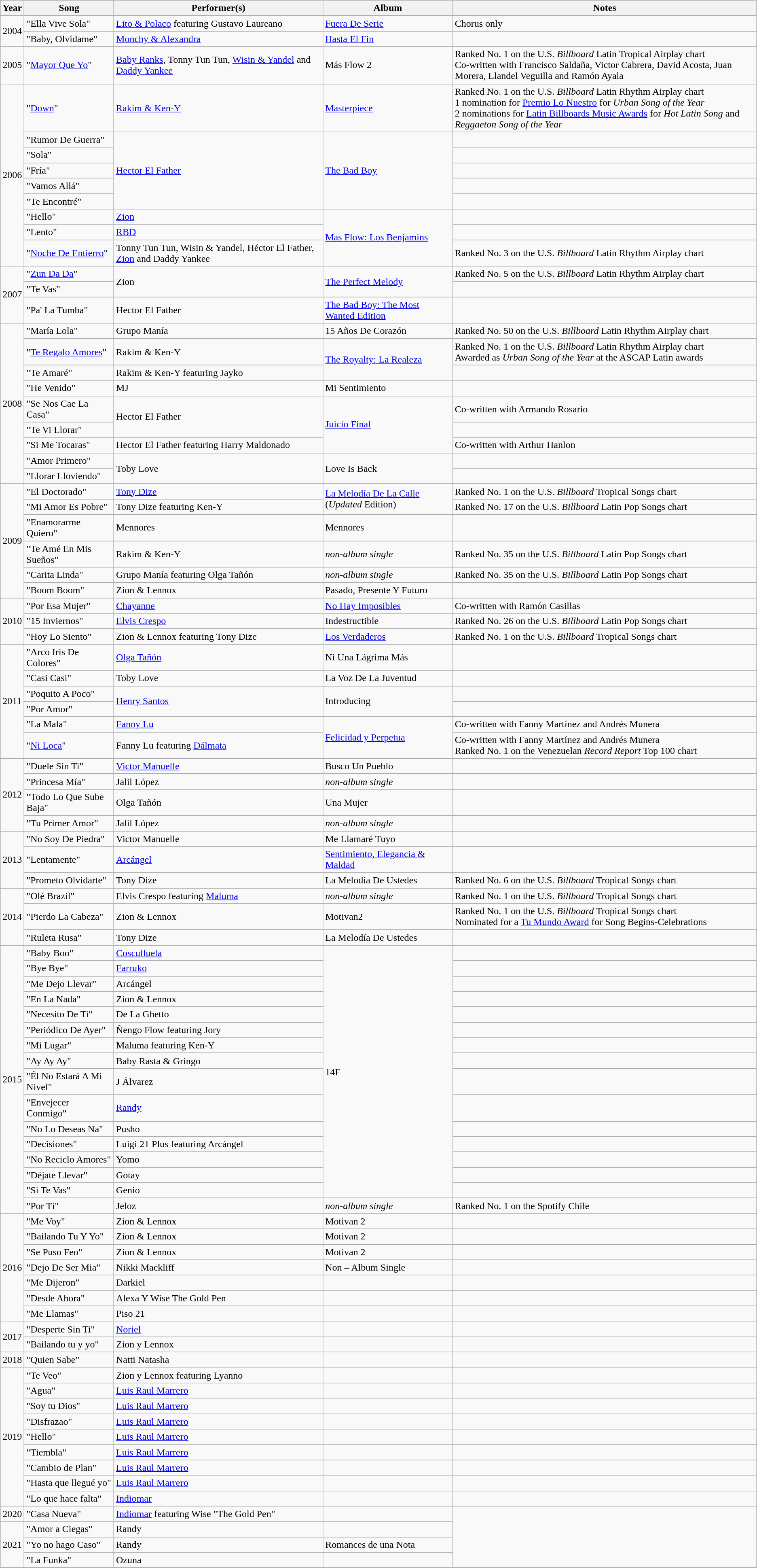<table class="wikitable">
<tr>
<th>Year</th>
<th>Song</th>
<th>Performer(s)</th>
<th>Album</th>
<th>Notes</th>
</tr>
<tr>
<td rowspan="2">2004</td>
<td>"Ella Vive Sola"</td>
<td><a href='#'>Lito & Polaco</a> featuring Gustavo Laureano</td>
<td><a href='#'>Fuera De Serie</a></td>
<td>Chorus only</td>
</tr>
<tr>
<td>"Baby, Olvídame"</td>
<td><a href='#'>Monchy & Alexandra</a></td>
<td><a href='#'>Hasta El Fin</a></td>
<td></td>
</tr>
<tr>
<td>2005</td>
<td>"<a href='#'>Mayor Que Yo</a>"</td>
<td><a href='#'>Baby Ranks</a>, Tonny Tun Tun, <a href='#'>Wisin & Yandel</a> and <a href='#'>Daddy Yankee</a></td>
<td>Más Flow 2</td>
<td>Ranked No. 1 on the U.S. <em>Billboard</em> Latin Tropical Airplay chart<br>Co-written with Francisco Saldaña, Victor Cabrera, David Acosta, Juan Morera, Llandel Veguilla and Ramón Ayala</td>
</tr>
<tr>
<td rowspan="9">2006</td>
<td>"<a href='#'>Down</a>"</td>
<td><a href='#'>Rakim & Ken-Y</a></td>
<td><a href='#'>Masterpiece</a></td>
<td>Ranked No. 1 on the U.S. <em>Billboard</em> Latin Rhythm Airplay chart <br> 1 nomination for <a href='#'>Premio Lo Nuestro</a> for <em>Urban Song of the Year</em> <br> 2 nominations for <a href='#'>Latin Billboards Music Awards</a> for <em>Hot Latin Song</em> and <em>Reggaeton Song of the Year</em></td>
</tr>
<tr>
<td>"Rumor De Guerra"</td>
<td rowspan="5"><a href='#'>Hector El Father</a></td>
<td rowspan="5"><a href='#'>The Bad Boy</a></td>
<td></td>
</tr>
<tr>
<td>"Sola"</td>
<td></td>
</tr>
<tr>
<td>"Fría"</td>
<td></td>
</tr>
<tr>
<td>"Vamos Allá"</td>
<td></td>
</tr>
<tr>
<td>"Te Encontré"</td>
<td></td>
</tr>
<tr>
<td>"Hello"</td>
<td><a href='#'>Zion</a></td>
<td rowspan="3"><a href='#'>Mas Flow: Los Benjamins</a></td>
<td></td>
</tr>
<tr>
<td>"Lento"</td>
<td><a href='#'>RBD</a></td>
<td></td>
</tr>
<tr>
<td>"<a href='#'>Noche De Entierro</a>"</td>
<td>Tonny Tun Tun, Wisin & Yandel, Héctor El Father, <a href='#'>Zion</a> and Daddy Yankee</td>
<td>Ranked No. 3 on the U.S. <em>Billboard</em> Latin Rhythm Airplay chart</td>
</tr>
<tr>
<td rowspan="3">2007</td>
<td>"<a href='#'>Zun Da Da</a>"</td>
<td rowspan="2">Zion</td>
<td rowspan="2"><a href='#'>The Perfect Melody</a></td>
<td>Ranked No. 5 on the U.S. <em>Billboard</em> Latin Rhythm Airplay chart</td>
</tr>
<tr>
<td>"Te Vas"</td>
<td></td>
</tr>
<tr>
<td>"Pa' La Tumba"</td>
<td>Hector El Father</td>
<td><a href='#'>The Bad Boy: The Most Wanted Edition</a></td>
<td></td>
</tr>
<tr>
<td rowspan="9">2008</td>
<td>"María Lola"</td>
<td>Grupo Manía</td>
<td>15 Años De Corazón</td>
<td>Ranked No. 50 on the U.S. <em>Billboard</em> Latin Rhythm Airplay chart</td>
</tr>
<tr>
<td>"<a href='#'>Te Regalo Amores</a>"</td>
<td>Rakim & Ken-Y</td>
<td rowspan="2"><a href='#'>The Royalty: La Realeza</a></td>
<td>Ranked No. 1 on the U.S. <em>Billboard</em> Latin Rhythm Airplay chart <br> Awarded as <em>Urban Song of the Year</em> at the ASCAP Latin awards</td>
</tr>
<tr>
<td>"Te Amaré"</td>
<td>Rakim & Ken-Y featuring Jayko</td>
<td></td>
</tr>
<tr>
<td>"He Venido"</td>
<td>MJ</td>
<td>Mi Sentimiento</td>
<td></td>
</tr>
<tr>
<td>"Se Nos Cae La Casa"</td>
<td rowspan="2">Hector El Father</td>
<td rowspan="3"><a href='#'>Juicio Final</a></td>
<td>Co-written with Armando Rosario</td>
</tr>
<tr>
<td>"Te Vi Llorar"</td>
<td></td>
</tr>
<tr>
<td>"Si Me Tocaras"</td>
<td>Hector El Father featuring Harry Maldonado</td>
<td>Co-written with Arthur Hanlon</td>
</tr>
<tr>
<td>"Amor Primero"</td>
<td rowspan="2">Toby Love</td>
<td rowspan="2">Love Is Back</td>
<td></td>
</tr>
<tr>
<td>"Llorar Lloviendo"</td>
<td></td>
</tr>
<tr>
<td rowspan="6">2009</td>
<td>"El Doctorado"</td>
<td><a href='#'>Tony Dize</a></td>
<td rowspan="2"><a href='#'>La Melodía De La Calle</a> (<em>Updated</em> Edition)</td>
<td>Ranked No. 1 on the U.S. <em>Billboard</em> Tropical Songs chart</td>
</tr>
<tr>
<td>"Mi Amor Es Pobre"</td>
<td>Tony Dize featuring Ken-Y</td>
<td>Ranked No. 17 on the U.S. <em>Billboard</em> Latin Pop Songs chart</td>
</tr>
<tr>
<td>"Enamorarme Quiero"</td>
<td>Mennores</td>
<td>Mennores</td>
<td></td>
</tr>
<tr>
<td>"Te Amé En Mis Sueños"</td>
<td>Rakim & Ken-Y</td>
<td><em>non-album single</em></td>
<td>Ranked No. 35 on the U.S. <em>Billboard</em> Latin Pop Songs chart</td>
</tr>
<tr>
<td>"Carita Linda"</td>
<td>Grupo Manía featuring Olga Tañón</td>
<td><em>non-album single</em></td>
<td>Ranked No. 35 on the U.S. <em>Billboard</em> Latin Pop Songs chart</td>
</tr>
<tr>
<td>"Boom Boom"</td>
<td>Zion & Lennox</td>
<td>Pasado, Presente Y Futuro</td>
<td></td>
</tr>
<tr>
<td rowspan="3">2010</td>
<td>"Por Esa Mujer"</td>
<td><a href='#'>Chayanne</a></td>
<td><a href='#'>No Hay Imposibles</a></td>
<td>Co-written with Ramón Casillas</td>
</tr>
<tr>
<td>"15 Inviernos"</td>
<td><a href='#'>Elvis Crespo</a></td>
<td>Indestructible</td>
<td>Ranked No. 26 on the U.S. <em>Billboard</em> Latin Pop Songs chart</td>
</tr>
<tr>
<td>"Hoy Lo Siento"</td>
<td>Zion & Lennox featuring Tony Dize</td>
<td><a href='#'>Los Verdaderos</a></td>
<td>Ranked No. 1 on the U.S. <em>Billboard</em> Tropical Songs chart</td>
</tr>
<tr>
<td rowspan="6">2011</td>
<td>"Arco Iris De Colores"</td>
<td><a href='#'>Olga Tañón</a></td>
<td>Ni Una Lágrima Más</td>
<td></td>
</tr>
<tr>
<td>"Casi Casi"</td>
<td>Toby Love</td>
<td>La Voz De La Juventud</td>
<td></td>
</tr>
<tr>
<td>"Poquito A Poco"</td>
<td rowspan="2"><a href='#'>Henry Santos</a></td>
<td rowspan="2">Introducing</td>
<td></td>
</tr>
<tr>
<td>"Por Amor"</td>
<td></td>
</tr>
<tr>
<td>"La Mala"</td>
<td><a href='#'>Fanny Lu</a></td>
<td rowspan="2"><a href='#'>Felicidad y Perpetua</a></td>
<td>Co-written with Fanny Martínez and Andrés Munera</td>
</tr>
<tr>
<td>"<a href='#'>Ni Loca</a>"</td>
<td>Fanny Lu featuring <a href='#'>Dálmata</a></td>
<td>Co-written with Fanny Martínez and Andrés Munera <br> Ranked No. 1 on the Venezuelan <em>Record Report</em> Top 100 chart</td>
</tr>
<tr>
<td rowspan="4">2012</td>
<td>"Duele Sin Ti"</td>
<td><a href='#'>Victor Manuelle</a></td>
<td>Busco Un Pueblo</td>
<td></td>
</tr>
<tr>
<td>"Princesa Mía"</td>
<td>Jalil López</td>
<td><em>non-album single</em></td>
<td></td>
</tr>
<tr>
<td>"Todo Lo Que Sube Baja"</td>
<td>Olga Tañón</td>
<td>Una Mujer</td>
<td></td>
</tr>
<tr>
<td>"Tu Primer Amor"</td>
<td>Jalil López</td>
<td><em>non-album single</em></td>
<td></td>
</tr>
<tr>
<td rowspan="3">2013</td>
<td>"No Soy De Piedra"</td>
<td>Victor Manuelle</td>
<td>Me Llamaré Tuyo</td>
<td></td>
</tr>
<tr>
<td>"Lentamente"</td>
<td><a href='#'>Arcángel</a></td>
<td><a href='#'>Sentimiento, Elegancia & Maldad</a></td>
<td></td>
</tr>
<tr>
<td>"Prometo Olvidarte"</td>
<td>Tony Dize</td>
<td>La Melodía De Ustedes</td>
<td>Ranked No. 6 on the U.S. <em>Billboard</em> Tropical Songs chart</td>
</tr>
<tr>
<td rowspan="3">2014</td>
<td>"Olé Brazil"</td>
<td>Elvis Crespo featuring <a href='#'>Maluma</a></td>
<td><em>non-album single</em></td>
<td>Ranked No. 1 on the U.S. <em>Billboard</em> Tropical Songs chart</td>
</tr>
<tr>
<td>"Pierdo La Cabeza"</td>
<td>Zion & Lennox</td>
<td>Motivan2</td>
<td>Ranked No. 1 on the U.S. <em>Billboard</em> Tropical Songs chart<br>Nominated for a <a href='#'>Tu Mundo Award</a> for Song Begins-Celebrations</td>
</tr>
<tr>
<td>"Ruleta Rusa"</td>
<td>Tony Dize</td>
<td>La Melodía De Ustedes</td>
<td></td>
</tr>
<tr>
<td rowspan="16">2015</td>
<td>"Baby Boo"</td>
<td><a href='#'>Cosculluela</a></td>
<td rowspan="15">14F</td>
<td></td>
</tr>
<tr>
<td>"Bye Bye"</td>
<td><a href='#'>Farruko</a></td>
<td></td>
</tr>
<tr>
<td>"Me Dejo Llevar"</td>
<td>Arcángel</td>
<td></td>
</tr>
<tr>
<td>"En La Nada"</td>
<td>Zion & Lennox</td>
<td></td>
</tr>
<tr>
<td>"Necesito De Ti"</td>
<td>De La Ghetto</td>
<td></td>
</tr>
<tr>
<td>"Periódico De Ayer"</td>
<td>Ñengo Flow featuring Jory</td>
<td></td>
</tr>
<tr>
<td>"Mi Lugar"</td>
<td>Maluma featuring Ken-Y</td>
<td></td>
</tr>
<tr>
<td>"Ay Ay Ay"</td>
<td>Baby Rasta & Gringo</td>
<td></td>
</tr>
<tr>
<td>"Él No Estará A Mi Nivel"</td>
<td>J Álvarez</td>
<td></td>
</tr>
<tr>
<td>"Envejecer Conmigo"</td>
<td><a href='#'>Randy</a></td>
<td></td>
</tr>
<tr>
<td>"No Lo Deseas Na"</td>
<td>Pusho</td>
<td></td>
</tr>
<tr>
<td>"Decisiones"</td>
<td>Luigi 21 Plus featuring Arcángel</td>
<td></td>
</tr>
<tr>
<td>"No Reciclo Amores"</td>
<td>Yomo</td>
<td></td>
</tr>
<tr>
<td>"Déjate Llevar"</td>
<td>Gotay</td>
<td></td>
</tr>
<tr>
<td>"Si Te Vas"</td>
<td>Genio</td>
<td></td>
</tr>
<tr>
<td>"Por Tí"</td>
<td>Jeloz</td>
<td><em>non-album single</em></td>
<td>Ranked No. 1 on the Spotify Chile</td>
</tr>
<tr>
<td rowspan="7">2016</td>
<td>"Me Voy"</td>
<td>Zion & Lennox</td>
<td>Motivan 2</td>
<td></td>
</tr>
<tr>
<td>"Bailando Tu Y Yo"</td>
<td>Zion & Lennox</td>
<td>Motivan 2</td>
<td></td>
</tr>
<tr>
<td>"Se Puso Feo"</td>
<td>Zion & Lennox</td>
<td>Motivan 2</td>
<td></td>
</tr>
<tr>
<td>"Dejo De Ser Mia"</td>
<td>Nikki Mackliff</td>
<td>Non – Album Single</td>
<td></td>
</tr>
<tr>
<td>"Me Dijeron"</td>
<td>Darkiel</td>
<td></td>
<td></td>
</tr>
<tr>
<td>"Desde Ahora"</td>
<td>Alexa Y Wise The Gold Pen</td>
<td></td>
<td></td>
</tr>
<tr>
<td>"Me Llamas"</td>
<td>Piso 21</td>
<td></td>
<td></td>
</tr>
<tr>
<td rowspan="2">2017</td>
<td>"Desperte Sin Ti"</td>
<td><a href='#'>Noriel</a></td>
<td></td>
<td></td>
</tr>
<tr>
<td>"Bailando tu y yo"</td>
<td>Zion y Lennox</td>
<td></td>
<td></td>
</tr>
<tr>
<td>2018</td>
<td>"Quien Sabe"</td>
<td>Natti Natasha</td>
<td></td>
<td></td>
</tr>
<tr>
<td rowspan="9">2019</td>
<td>"Te Veo"</td>
<td>Zion y Lennox featuring Lyanno</td>
<td></td>
<td></td>
</tr>
<tr>
<td>"Agua"</td>
<td><a href='#'>Luis Raul Marrero</a></td>
<td></td>
<td></td>
</tr>
<tr>
<td>"Soy tu Dios"</td>
<td><a href='#'>Luis Raul Marrero</a></td>
<td></td>
<td></td>
</tr>
<tr>
<td>"Disfrazao"</td>
<td><a href='#'>Luis Raul Marrero</a></td>
<td></td>
<td></td>
</tr>
<tr>
<td>"Hello"</td>
<td><a href='#'>Luis Raul Marrero</a></td>
<td></td>
<td></td>
</tr>
<tr>
<td>"Tiembla"</td>
<td><a href='#'>Luis Raul Marrero</a></td>
<td></td>
<td></td>
</tr>
<tr>
<td>"Cambio de Plan"</td>
<td><a href='#'>Luis Raul Marrero</a></td>
<td></td>
<td></td>
</tr>
<tr>
<td>"Hasta que llegué yo"</td>
<td><a href='#'>Luis Raul Marrero</a></td>
<td></td>
<td></td>
</tr>
<tr>
<td>"Lo que hace falta"</td>
<td><a href='#'>Indiomar</a></td>
<td></td>
<td></td>
</tr>
<tr>
<td>2020</td>
<td>"Casa Nueva"</td>
<td><a href='#'>Indiomar</a> featuring Wise "The Gold Pen"</td>
<td></td>
</tr>
<tr>
<td rowspan="3">2021</td>
<td>"Amor a Ciegas"</td>
<td>Randy</td>
<td></td>
</tr>
<tr>
<td>"Yo no hago Caso"</td>
<td>Randy</td>
<td>Romances de una Nota</td>
</tr>
<tr>
<td>"La Funka"</td>
<td>Ozuna</td>
<td></td>
</tr>
</table>
